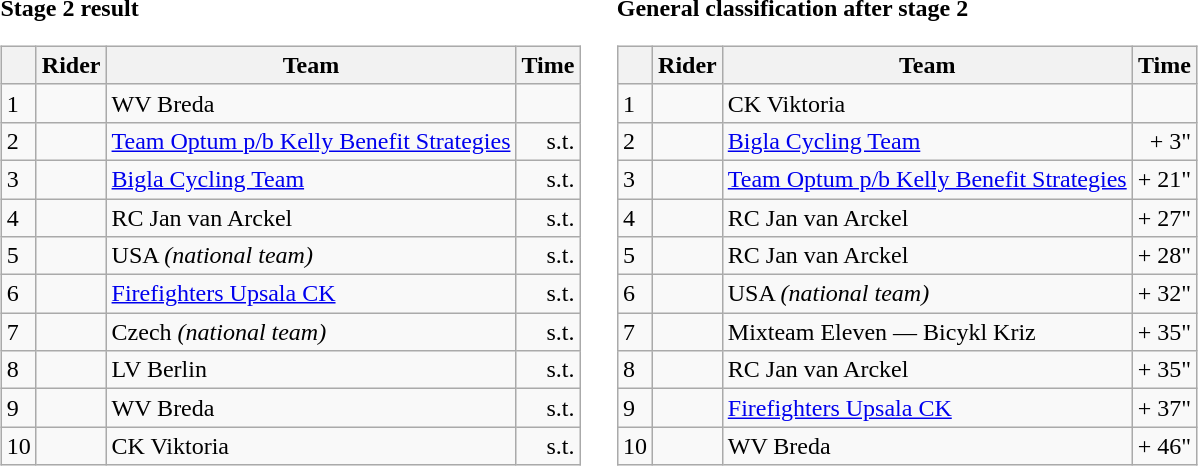<table>
<tr>
<td><strong>Stage 2 result</strong><br><table class="wikitable">
<tr>
<th></th>
<th>Rider</th>
<th>Team</th>
<th>Time</th>
</tr>
<tr>
<td>1</td>
<td></td>
<td>WV Breda</td>
<td align="right"></td>
</tr>
<tr>
<td>2</td>
<td></td>
<td><a href='#'>Team Optum p/b Kelly Benefit Strategies</a></td>
<td align="right">s.t.</td>
</tr>
<tr>
<td>3</td>
<td></td>
<td><a href='#'>Bigla Cycling Team</a></td>
<td align="right">s.t.</td>
</tr>
<tr>
<td>4</td>
<td></td>
<td>RC Jan van Arckel</td>
<td align="right">s.t.</td>
</tr>
<tr>
<td>5</td>
<td></td>
<td>USA <em>(national team)</em></td>
<td align="right">s.t.</td>
</tr>
<tr>
<td>6</td>
<td></td>
<td><a href='#'>Firefighters Upsala CK</a></td>
<td align="right">s.t.</td>
</tr>
<tr>
<td>7</td>
<td></td>
<td>Czech <em>(national team)</em></td>
<td align="right">s.t.</td>
</tr>
<tr>
<td>8</td>
<td></td>
<td>LV Berlin</td>
<td align="right">s.t.</td>
</tr>
<tr>
<td>9</td>
<td></td>
<td>WV Breda</td>
<td align="right">s.t.</td>
</tr>
<tr>
<td>10</td>
<td></td>
<td>CK Viktoria</td>
<td align="right">s.t.</td>
</tr>
</table>
</td>
<td></td>
<td><strong>General classification after stage 2</strong><br><table class="wikitable">
<tr>
<th></th>
<th>Rider</th>
<th>Team</th>
<th>Time</th>
</tr>
<tr>
<td>1</td>
<td></td>
<td>CK Viktoria</td>
<td align="right"></td>
</tr>
<tr>
<td>2</td>
<td></td>
<td><a href='#'>Bigla Cycling Team</a></td>
<td align="right">+ 3"</td>
</tr>
<tr>
<td>3</td>
<td></td>
<td><a href='#'>Team Optum p/b Kelly Benefit Strategies</a></td>
<td align="right">+ 21"</td>
</tr>
<tr>
<td>4</td>
<td></td>
<td>RC Jan van Arckel</td>
<td align="right">+ 27"</td>
</tr>
<tr>
<td>5</td>
<td></td>
<td>RC Jan van Arckel</td>
<td align="right">+ 28"</td>
</tr>
<tr>
<td>6</td>
<td></td>
<td>USA <em>(national team)</em></td>
<td align="right">+ 32"</td>
</tr>
<tr>
<td>7</td>
<td></td>
<td>Mixteam Eleven — Bicykl Kriz</td>
<td align="right">+ 35"</td>
</tr>
<tr>
<td>8</td>
<td></td>
<td>RC Jan van Arckel</td>
<td align="right">+ 35"</td>
</tr>
<tr>
<td>9</td>
<td></td>
<td><a href='#'>Firefighters Upsala CK</a></td>
<td align="right">+ 37"</td>
</tr>
<tr>
<td>10</td>
<td></td>
<td>WV Breda</td>
<td align="right">+ 46"</td>
</tr>
</table>
</td>
</tr>
</table>
